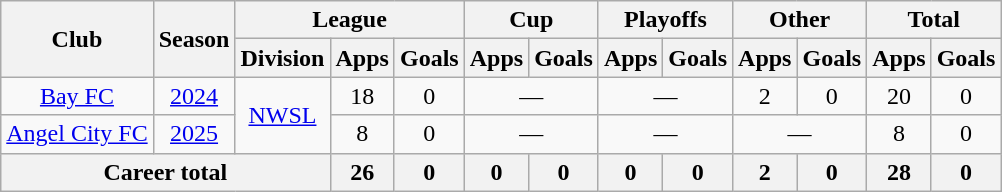<table class="wikitable" style="text-align: center;">
<tr>
<th rowspan="2">Club</th>
<th rowspan="2">Season</th>
<th colspan="3">League</th>
<th colspan="2">Cup</th>
<th colspan="2">Playoffs</th>
<th colspan="2">Other</th>
<th colspan="2">Total</th>
</tr>
<tr>
<th>Division</th>
<th>Apps</th>
<th>Goals</th>
<th>Apps</th>
<th>Goals</th>
<th>Apps</th>
<th>Goals</th>
<th>Apps</th>
<th>Goals</th>
<th>Apps</th>
<th>Goals</th>
</tr>
<tr>
<td><a href='#'>Bay FC</a></td>
<td><a href='#'>2024</a></td>
<td rowspan="2"><a href='#'>NWSL</a></td>
<td>18</td>
<td>0</td>
<td colspan="2">—</td>
<td colspan="2">—</td>
<td>2</td>
<td>0</td>
<td>20</td>
<td>0</td>
</tr>
<tr>
<td><a href='#'>Angel City FC</a></td>
<td><a href='#'>2025</a></td>
<td>8</td>
<td>0</td>
<td colspan="2">—</td>
<td colspan="2">—</td>
<td colspan="2">—</td>
<td>8</td>
<td>0</td>
</tr>
<tr>
<th colspan="3">Career total</th>
<th>26</th>
<th>0</th>
<th>0</th>
<th>0</th>
<th>0</th>
<th>0</th>
<th>2</th>
<th>0</th>
<th>28</th>
<th>0</th>
</tr>
</table>
